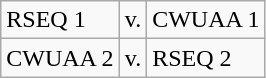<table class="wikitable" style="margin:1em; clear:right; text-align:left; line-height:normal;">
<tr>
<td>RSEQ 1</td>
<td>v.</td>
<td>CWUAA 1</td>
</tr>
<tr>
<td>CWUAA 2</td>
<td>v.</td>
<td>RSEQ 2</td>
</tr>
</table>
